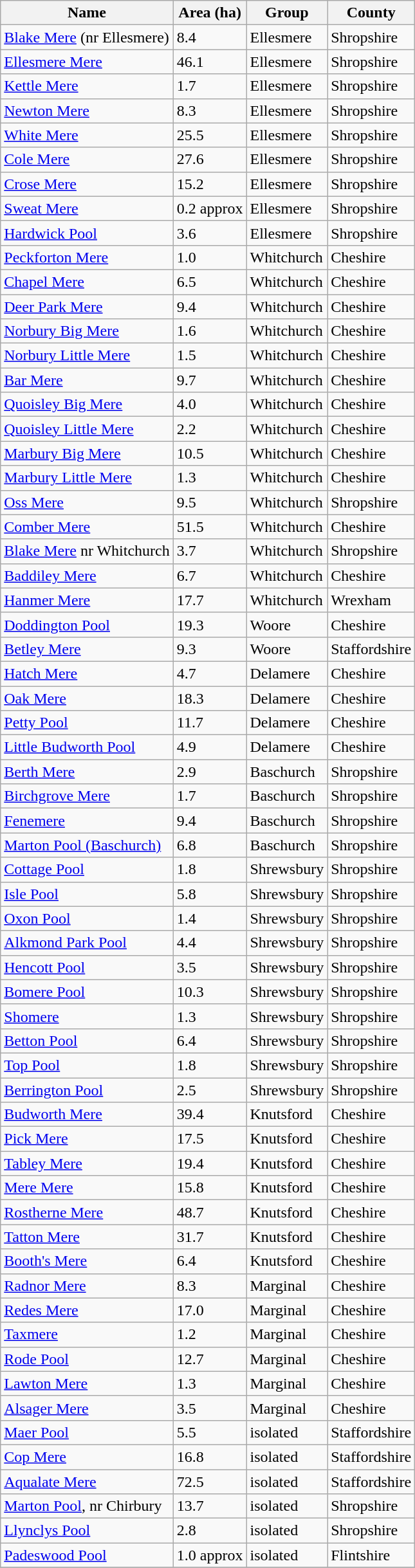<table class="wikitable sortable">
<tr>
<th>Name</th>
<th>Area (ha)</th>
<th>Group</th>
<th>County</th>
</tr>
<tr>
<td><a href='#'>Blake Mere</a> (nr Ellesmere)</td>
<td>8.4</td>
<td>Ellesmere</td>
<td>Shropshire</td>
</tr>
<tr>
<td><a href='#'>Ellesmere Mere</a></td>
<td>46.1</td>
<td>Ellesmere</td>
<td>Shropshire</td>
</tr>
<tr>
<td><a href='#'>Kettle Mere</a></td>
<td>1.7</td>
<td>Ellesmere</td>
<td>Shropshire</td>
</tr>
<tr>
<td><a href='#'>Newton Mere</a></td>
<td>8.3</td>
<td>Ellesmere</td>
<td>Shropshire</td>
</tr>
<tr>
<td><a href='#'>White Mere</a></td>
<td>25.5</td>
<td>Ellesmere</td>
<td>Shropshire</td>
</tr>
<tr>
<td><a href='#'>Cole Mere</a></td>
<td>27.6</td>
<td>Ellesmere</td>
<td>Shropshire</td>
</tr>
<tr>
<td><a href='#'>Crose Mere</a></td>
<td>15.2</td>
<td>Ellesmere</td>
<td>Shropshire</td>
</tr>
<tr>
<td><a href='#'>Sweat Mere</a></td>
<td>0.2 approx</td>
<td>Ellesmere</td>
<td>Shropshire</td>
</tr>
<tr>
<td><a href='#'>Hardwick Pool</a></td>
<td>3.6</td>
<td>Ellesmere</td>
<td>Shropshire</td>
</tr>
<tr>
<td><a href='#'>Peckforton Mere</a></td>
<td>1.0</td>
<td>Whitchurch</td>
<td>Cheshire</td>
</tr>
<tr>
<td><a href='#'>Chapel Mere</a></td>
<td>6.5</td>
<td>Whitchurch</td>
<td>Cheshire</td>
</tr>
<tr>
<td><a href='#'>Deer Park Mere</a></td>
<td>9.4</td>
<td>Whitchurch</td>
<td>Cheshire</td>
</tr>
<tr>
<td><a href='#'>Norbury Big Mere</a></td>
<td>1.6</td>
<td>Whitchurch</td>
<td>Cheshire</td>
</tr>
<tr>
<td><a href='#'>Norbury Little Mere</a></td>
<td>1.5</td>
<td>Whitchurch</td>
<td>Cheshire</td>
</tr>
<tr>
<td><a href='#'>Bar Mere</a></td>
<td>9.7</td>
<td>Whitchurch</td>
<td>Cheshire</td>
</tr>
<tr>
<td><a href='#'>Quoisley Big Mere</a></td>
<td>4.0</td>
<td>Whitchurch</td>
<td>Cheshire</td>
</tr>
<tr>
<td><a href='#'>Quoisley Little Mere</a></td>
<td>2.2</td>
<td>Whitchurch</td>
<td>Cheshire</td>
</tr>
<tr>
<td><a href='#'>Marbury Big Mere</a></td>
<td>10.5</td>
<td>Whitchurch</td>
<td>Cheshire</td>
</tr>
<tr>
<td><a href='#'>Marbury Little Mere</a></td>
<td>1.3</td>
<td>Whitchurch</td>
<td>Cheshire</td>
</tr>
<tr>
<td><a href='#'>Oss Mere</a></td>
<td>9.5</td>
<td>Whitchurch</td>
<td>Shropshire</td>
</tr>
<tr>
<td><a href='#'>Comber Mere</a></td>
<td>51.5</td>
<td>Whitchurch</td>
<td>Cheshire</td>
</tr>
<tr>
<td><a href='#'>Blake Mere</a> nr Whitchurch</td>
<td>3.7</td>
<td>Whitchurch</td>
<td>Shropshire</td>
</tr>
<tr>
<td><a href='#'>Baddiley Mere</a></td>
<td>6.7</td>
<td>Whitchurch</td>
<td>Cheshire</td>
</tr>
<tr>
<td><a href='#'>Hanmer Mere</a></td>
<td>17.7</td>
<td>Whitchurch</td>
<td>Wrexham</td>
</tr>
<tr>
<td><a href='#'>Doddington Pool</a></td>
<td>19.3</td>
<td>Woore</td>
<td>Cheshire</td>
</tr>
<tr>
<td><a href='#'>Betley Mere</a></td>
<td>9.3</td>
<td>Woore</td>
<td>Staffordshire</td>
</tr>
<tr>
<td><a href='#'>Hatch Mere</a></td>
<td>4.7</td>
<td>Delamere</td>
<td>Cheshire</td>
</tr>
<tr>
<td><a href='#'>Oak Mere</a></td>
<td>18.3</td>
<td>Delamere</td>
<td>Cheshire</td>
</tr>
<tr>
<td><a href='#'>Petty Pool</a></td>
<td>11.7</td>
<td>Delamere</td>
<td>Cheshire</td>
</tr>
<tr>
<td><a href='#'>Little Budworth Pool</a></td>
<td>4.9</td>
<td>Delamere</td>
<td>Cheshire</td>
</tr>
<tr>
<td><a href='#'>Berth Mere</a></td>
<td>2.9</td>
<td>Baschurch</td>
<td>Shropshire</td>
</tr>
<tr>
<td><a href='#'>Birchgrove Mere</a></td>
<td>1.7</td>
<td>Baschurch</td>
<td>Shropshire</td>
</tr>
<tr>
<td><a href='#'>Fenemere</a></td>
<td>9.4</td>
<td>Baschurch</td>
<td>Shropshire</td>
</tr>
<tr>
<td><a href='#'>Marton Pool (Baschurch)</a></td>
<td>6.8</td>
<td>Baschurch</td>
<td>Shropshire</td>
</tr>
<tr>
<td><a href='#'>Cottage Pool</a></td>
<td>1.8</td>
<td>Shrewsbury</td>
<td>Shropshire</td>
</tr>
<tr>
<td><a href='#'>Isle Pool</a></td>
<td>5.8</td>
<td>Shrewsbury</td>
<td>Shropshire</td>
</tr>
<tr>
<td><a href='#'>Oxon Pool</a></td>
<td>1.4</td>
<td>Shrewsbury</td>
<td>Shropshire</td>
</tr>
<tr>
<td><a href='#'>Alkmond Park Pool</a></td>
<td>4.4</td>
<td>Shrewsbury</td>
<td>Shropshire</td>
</tr>
<tr>
<td><a href='#'>Hencott Pool</a></td>
<td>3.5</td>
<td>Shrewsbury</td>
<td>Shropshire</td>
</tr>
<tr>
<td><a href='#'>Bomere Pool</a></td>
<td>10.3</td>
<td>Shrewsbury</td>
<td>Shropshire</td>
</tr>
<tr>
<td><a href='#'>Shomere</a></td>
<td>1.3</td>
<td>Shrewsbury</td>
<td>Shropshire</td>
</tr>
<tr>
<td><a href='#'>Betton Pool</a></td>
<td>6.4</td>
<td>Shrewsbury</td>
<td>Shropshire</td>
</tr>
<tr>
<td><a href='#'>Top Pool</a></td>
<td>1.8</td>
<td>Shrewsbury</td>
<td>Shropshire</td>
</tr>
<tr>
<td><a href='#'>Berrington Pool</a></td>
<td>2.5</td>
<td>Shrewsbury</td>
<td>Shropshire</td>
</tr>
<tr>
<td><a href='#'>Budworth Mere</a></td>
<td>39.4</td>
<td>Knutsford</td>
<td>Cheshire</td>
</tr>
<tr>
<td><a href='#'>Pick Mere</a></td>
<td>17.5</td>
<td>Knutsford</td>
<td>Cheshire</td>
</tr>
<tr>
<td><a href='#'>Tabley Mere</a></td>
<td>19.4</td>
<td>Knutsford</td>
<td>Cheshire</td>
</tr>
<tr>
<td><a href='#'>Mere Mere</a></td>
<td>15.8</td>
<td>Knutsford</td>
<td>Cheshire</td>
</tr>
<tr>
<td><a href='#'>Rostherne Mere</a></td>
<td>48.7</td>
<td>Knutsford</td>
<td>Cheshire</td>
</tr>
<tr>
<td><a href='#'>Tatton Mere</a></td>
<td>31.7</td>
<td>Knutsford</td>
<td>Cheshire</td>
</tr>
<tr>
<td><a href='#'>Booth's Mere</a></td>
<td>6.4</td>
<td>Knutsford</td>
<td>Cheshire</td>
</tr>
<tr>
<td><a href='#'>Radnor Mere</a></td>
<td>8.3</td>
<td>Marginal</td>
<td>Cheshire</td>
</tr>
<tr>
<td><a href='#'>Redes Mere</a></td>
<td>17.0</td>
<td>Marginal</td>
<td>Cheshire</td>
</tr>
<tr>
<td><a href='#'>Taxmere</a></td>
<td>1.2</td>
<td>Marginal</td>
<td>Cheshire</td>
</tr>
<tr>
<td><a href='#'>Rode Pool</a></td>
<td>12.7</td>
<td>Marginal</td>
<td>Cheshire</td>
</tr>
<tr>
<td><a href='#'>Lawton Mere</a></td>
<td>1.3</td>
<td>Marginal</td>
<td>Cheshire</td>
</tr>
<tr>
<td><a href='#'>Alsager Mere</a></td>
<td>3.5</td>
<td>Marginal</td>
<td>Cheshire</td>
</tr>
<tr>
<td><a href='#'>Maer Pool</a></td>
<td>5.5</td>
<td>isolated</td>
<td>Staffordshire</td>
</tr>
<tr>
<td><a href='#'>Cop Mere</a></td>
<td>16.8</td>
<td>isolated</td>
<td>Staffordshire</td>
</tr>
<tr>
<td><a href='#'>Aqualate Mere</a></td>
<td>72.5</td>
<td>isolated</td>
<td>Staffordshire</td>
</tr>
<tr>
<td><a href='#'>Marton Pool</a>, nr Chirbury</td>
<td>13.7</td>
<td>isolated</td>
<td>Shropshire</td>
</tr>
<tr>
<td><a href='#'>Llynclys Pool</a></td>
<td>2.8</td>
<td>isolated</td>
<td>Shropshire</td>
</tr>
<tr>
<td><a href='#'>Padeswood Pool</a></td>
<td>1.0 approx</td>
<td>isolated</td>
<td>Flintshire</td>
</tr>
<tr>
</tr>
</table>
